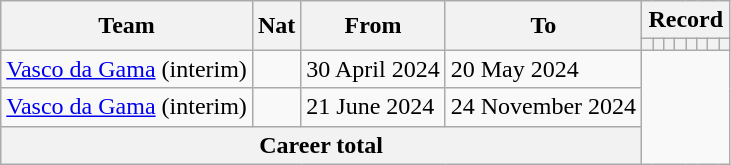<table class="wikitable" style="text-align: center">
<tr>
<th rowspan=2>Team</th>
<th rowspan=2>Nat</th>
<th rowspan=2>From</th>
<th rowspan=2>To</th>
<th colspan="8">Record</th>
</tr>
<tr>
<th></th>
<th></th>
<th></th>
<th></th>
<th></th>
<th></th>
<th></th>
<th></th>
</tr>
<tr>
<td align=left><a href='#'>Vasco da Gama</a> (interim)</td>
<td></td>
<td align=left>30 April 2024</td>
<td align=left>20 May 2024<br></td>
</tr>
<tr>
<td align=left><a href='#'>Vasco da Gama</a> (interim)</td>
<td></td>
<td align=left>21 June 2024</td>
<td align=left>24 November 2024<br></td>
</tr>
<tr>
<th colspan=4>Career total<br></th>
</tr>
</table>
